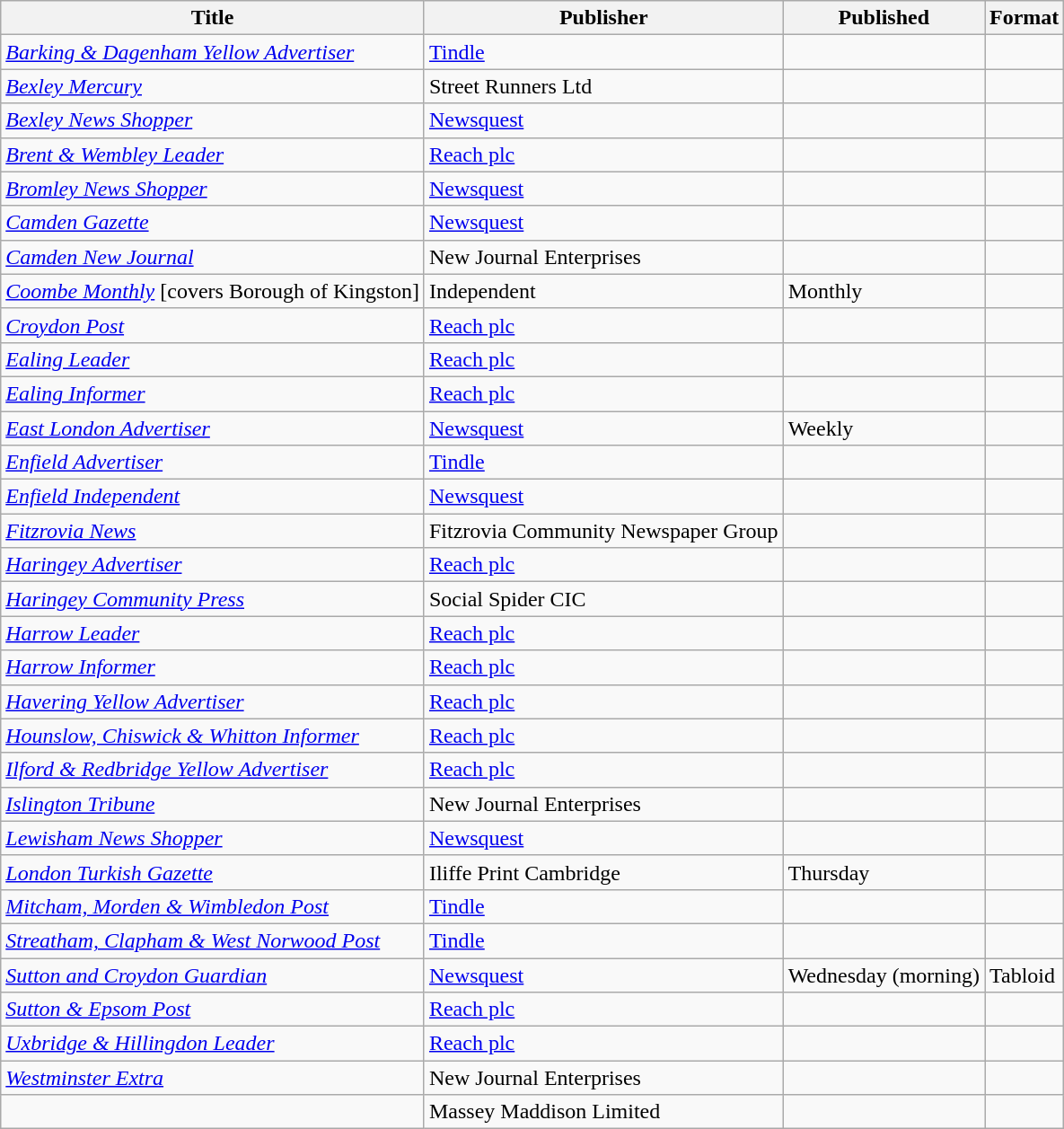<table class="wikitable sortable">
<tr>
<th>Title</th>
<th>Publisher</th>
<th>Published</th>
<th>Format</th>
</tr>
<tr>
<td><em><a href='#'>Barking & Dagenham Yellow Advertiser</a></em></td>
<td><a href='#'>Tindle</a></td>
<td></td>
<td></td>
</tr>
<tr>
<td><em><a href='#'>Bexley Mercury</a></em></td>
<td>Street Runners Ltd</td>
<td></td>
<td></td>
</tr>
<tr>
<td><em><a href='#'>Bexley News Shopper</a></em></td>
<td><a href='#'>Newsquest</a></td>
<td></td>
<td></td>
</tr>
<tr>
<td><em><a href='#'>Brent & Wembley Leader</a></em></td>
<td><a href='#'>Reach plc</a></td>
<td></td>
<td></td>
</tr>
<tr>
<td><em><a href='#'>Bromley News Shopper</a></em></td>
<td><a href='#'>Newsquest</a></td>
<td></td>
<td></td>
</tr>
<tr>
<td><em><a href='#'>Camden Gazette</a></em></td>
<td><a href='#'>Newsquest</a></td>
<td></td>
<td></td>
</tr>
<tr>
<td><em><a href='#'>Camden New Journal</a></em></td>
<td>New Journal Enterprises</td>
<td></td>
<td></td>
</tr>
<tr>
<td><em><a href='#'>Coombe Monthly</a></em> [covers Borough of Kingston]</td>
<td>Independent</td>
<td>Monthly</td>
<td></td>
</tr>
<tr>
<td><em><a href='#'>Croydon Post</a></em></td>
<td><a href='#'>Reach plc</a></td>
<td></td>
<td></td>
</tr>
<tr>
<td><em><a href='#'>Ealing Leader</a></em></td>
<td><a href='#'>Reach plc</a></td>
<td></td>
<td></td>
</tr>
<tr>
<td><em><a href='#'>Ealing Informer</a></em></td>
<td><a href='#'>Reach plc</a></td>
<td></td>
<td></td>
</tr>
<tr>
<td><em><a href='#'>East London Advertiser</a></em></td>
<td><a href='#'>Newsquest</a></td>
<td>Weekly</td>
<td></td>
</tr>
<tr>
<td><em><a href='#'>Enfield Advertiser</a></em></td>
<td><a href='#'>Tindle</a></td>
<td></td>
<td></td>
</tr>
<tr>
<td><em><a href='#'>Enfield Independent</a></em></td>
<td><a href='#'>Newsquest</a></td>
<td></td>
<td></td>
</tr>
<tr>
<td><em><a href='#'>Fitzrovia News</a></em></td>
<td>Fitzrovia Community Newspaper Group</td>
<td></td>
<td></td>
</tr>
<tr>
<td><em><a href='#'>Haringey Advertiser</a></em></td>
<td><a href='#'>Reach plc</a></td>
<td></td>
<td></td>
</tr>
<tr>
<td><em><a href='#'>Haringey Community Press</a></em></td>
<td>Social Spider CIC</td>
<td></td>
<td></td>
</tr>
<tr>
<td><em><a href='#'>Harrow Leader</a></em></td>
<td><a href='#'>Reach plc</a></td>
<td></td>
<td></td>
</tr>
<tr>
<td><em><a href='#'>Harrow Informer</a></em></td>
<td><a href='#'>Reach plc</a></td>
<td></td>
<td></td>
</tr>
<tr>
<td><em><a href='#'>Havering Yellow Advertiser</a></em></td>
<td><a href='#'>Reach plc</a></td>
<td></td>
<td></td>
</tr>
<tr>
<td><em><a href='#'>Hounslow, Chiswick & Whitton Informer</a></em></td>
<td><a href='#'>Reach plc</a></td>
<td></td>
<td></td>
</tr>
<tr>
<td><em><a href='#'>Ilford & Redbridge Yellow Advertiser</a></em></td>
<td><a href='#'>Reach plc</a></td>
<td></td>
<td></td>
</tr>
<tr>
<td><em><a href='#'>Islington Tribune</a></em></td>
<td>New Journal Enterprises</td>
<td></td>
<td></td>
</tr>
<tr>
<td><em><a href='#'>Lewisham News Shopper</a></em></td>
<td><a href='#'>Newsquest</a></td>
<td></td>
<td></td>
</tr>
<tr>
<td><em><a href='#'>London Turkish Gazette</a></em></td>
<td>Iliffe Print Cambridge</td>
<td>Thursday</td>
<td></td>
</tr>
<tr>
<td><em><a href='#'>Mitcham, Morden & Wimbledon Post</a></em></td>
<td><a href='#'>Tindle</a></td>
<td></td>
<td></td>
</tr>
<tr>
<td><em><a href='#'>Streatham, Clapham & West Norwood Post</a></em></td>
<td><a href='#'>Tindle</a></td>
<td></td>
<td></td>
</tr>
<tr>
<td><a href='#'><em>Sutton and Croydon Guardian</em></a></td>
<td><a href='#'>Newsquest</a></td>
<td>Wednesday (morning)</td>
<td>Tabloid</td>
</tr>
<tr>
<td><em><a href='#'>Sutton & Epsom Post</a></em></td>
<td><a href='#'>Reach plc</a></td>
<td></td>
<td></td>
</tr>
<tr>
<td><em><a href='#'>Uxbridge & Hillingdon Leader</a></em></td>
<td><a href='#'>Reach plc</a></td>
<td></td>
<td></td>
</tr>
<tr>
<td><em><a href='#'>Westminster Extra</a></em></td>
<td>New Journal Enterprises</td>
<td></td>
<td></td>
</tr>
<tr>
<td></td>
<td>Massey Maddison Limited</td>
<td></td>
<td></td>
</tr>
</table>
